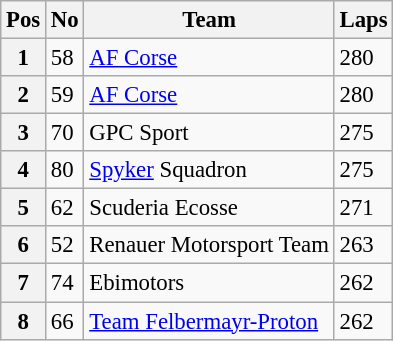<table class="wikitable" style="font-size: 95%;">
<tr>
<th>Pos</th>
<th>No</th>
<th>Team</th>
<th>Laps</th>
</tr>
<tr>
<th>1</th>
<td>58</td>
<td> <a href='#'>AF Corse</a></td>
<td>280</td>
</tr>
<tr>
<th>2</th>
<td>59</td>
<td> <a href='#'>AF Corse</a></td>
<td>280</td>
</tr>
<tr>
<th>3</th>
<td>70</td>
<td> GPC Sport</td>
<td>275</td>
</tr>
<tr>
<th>4</th>
<td>80</td>
<td> <a href='#'>Spyker</a> Squadron</td>
<td>275</td>
</tr>
<tr>
<th>5</th>
<td>62</td>
<td> Scuderia Ecosse</td>
<td>271</td>
</tr>
<tr>
<th>6</th>
<td>52</td>
<td> Renauer Motorsport Team</td>
<td>263</td>
</tr>
<tr>
<th>7</th>
<td>74</td>
<td> Ebimotors</td>
<td>262</td>
</tr>
<tr>
<th>8</th>
<td>66</td>
<td> <a href='#'>Team Felbermayr-Proton</a></td>
<td>262</td>
</tr>
</table>
